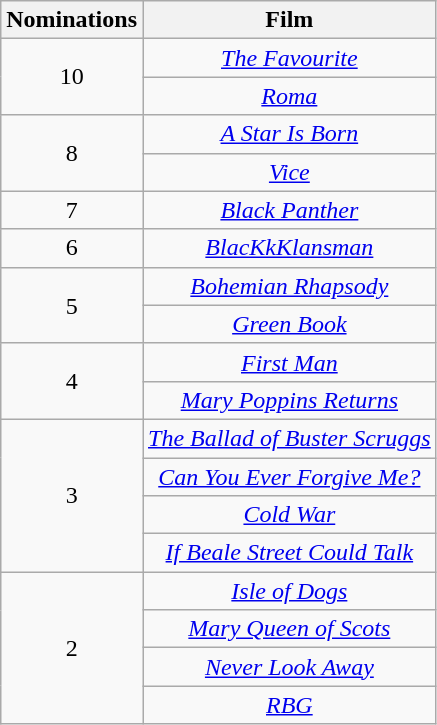<table class="wikitable plainrowheaders" style="text-align: center;">
<tr>
<th scope="col" style="width:55px;">Nominations</th>
<th scope="col" style="text-align:center;">Film</th>
</tr>
<tr>
<td rowspan="2"; scope=row style="text-align:center">10</td>
<td><em><a href='#'>The Favourite</a></em></td>
</tr>
<tr>
<td><em><a href='#'>Roma</a></em></td>
</tr>
<tr>
<td rowspan="2"; scope=row style="text-align:center">8</td>
<td><em><a href='#'>A Star Is Born</a></em></td>
</tr>
<tr>
<td><em><a href='#'>Vice</a></em></td>
</tr>
<tr>
<td scope=row style="text-align:center">7</td>
<td><em><a href='#'>Black Panther</a></em></td>
</tr>
<tr>
<td scope=row style="text-align:center">6</td>
<td><em><a href='#'>BlacKkKlansman</a></em></td>
</tr>
<tr>
<td rowspan="2"; scope=row style="text-align:center">5</td>
<td><em><a href='#'>Bohemian Rhapsody</a></em></td>
</tr>
<tr>
<td><em><a href='#'>Green Book</a></em></td>
</tr>
<tr>
<td rowspan="2"; scope=row style="text-align:center">4</td>
<td><em><a href='#'>First Man</a></em></td>
</tr>
<tr>
<td><em><a href='#'>Mary Poppins Returns</a></em></td>
</tr>
<tr>
<td rowspan="4"; scope=row style="text-align:center">3</td>
<td><em><a href='#'>The Ballad of Buster Scruggs</a></em></td>
</tr>
<tr>
<td><em><a href='#'>Can You Ever Forgive Me?</a></em></td>
</tr>
<tr>
<td><em><a href='#'>Cold War</a></em></td>
</tr>
<tr>
<td><em><a href='#'>If Beale Street Could Talk</a></em></td>
</tr>
<tr>
<td rowspan="4"; scope=row style="text-align:center">2</td>
<td><em><a href='#'>Isle of Dogs</a></em></td>
</tr>
<tr>
<td><em><a href='#'>Mary Queen of Scots</a></em></td>
</tr>
<tr>
<td><em><a href='#'>Never Look Away</a></em></td>
</tr>
<tr>
<td><em><a href='#'>RBG</a></em></td>
</tr>
</table>
